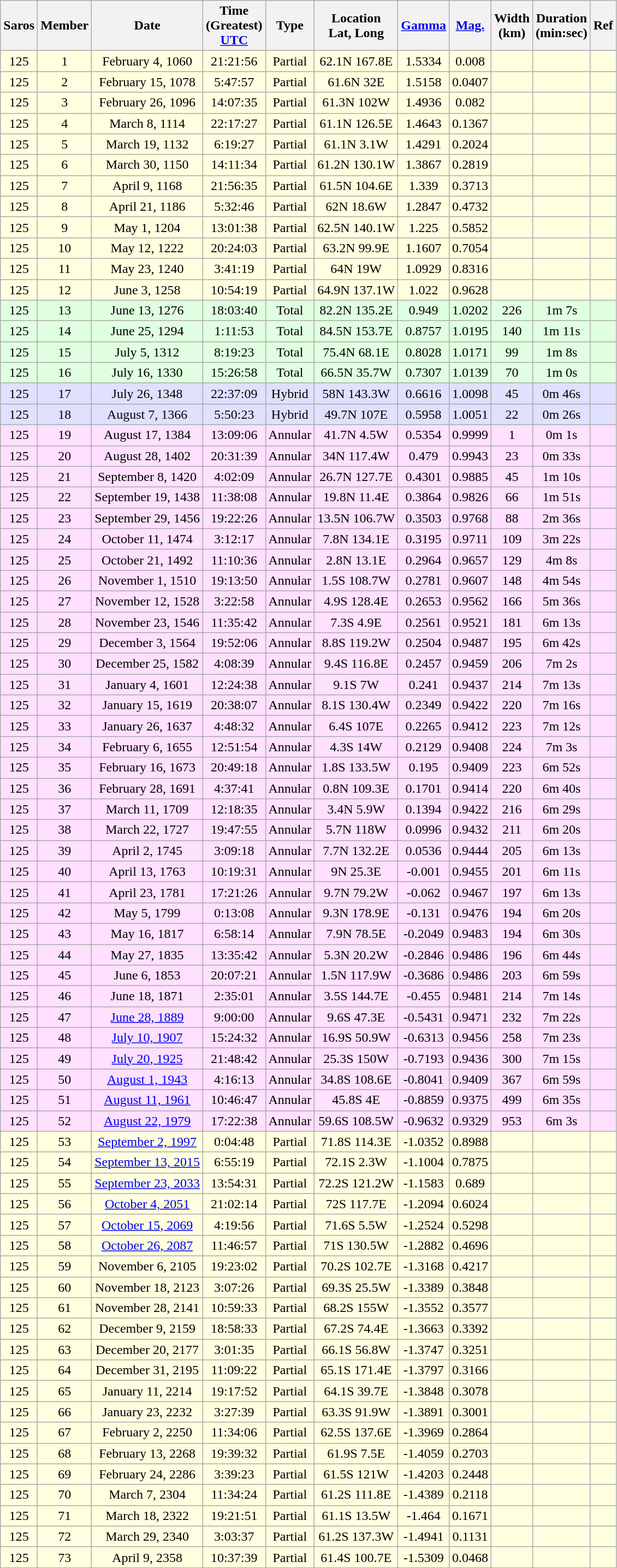<table class=wikitable>
<tr align=center>
<th>Saros</th>
<th>Member</th>
<th>Date</th>
<th>Time<br>(Greatest)<br><a href='#'>UTC</a></th>
<th>Type</th>
<th>Location<br>Lat, Long</th>
<th><a href='#'>Gamma</a></th>
<th><a href='#'>Mag.</a></th>
<th>Width<br>(km)</th>
<th>Duration<br>(min:sec)</th>
<th>Ref</th>
</tr>
<tr align=center bgcolor=#ffffe0>
<td>125</td>
<td>1</td>
<td>February 4, 1060</td>
<td>21:21:56</td>
<td>Partial</td>
<td>62.1N 167.8E</td>
<td>1.5334</td>
<td>0.008</td>
<td></td>
<td></td>
<td></td>
</tr>
<tr align=center bgcolor=#ffffe0>
<td>125</td>
<td>2</td>
<td>February 15, 1078</td>
<td>5:47:57</td>
<td>Partial</td>
<td>61.6N 32E</td>
<td>1.5158</td>
<td>0.0407</td>
<td></td>
<td></td>
<td></td>
</tr>
<tr align=center bgcolor=#ffffe0>
<td>125</td>
<td>3</td>
<td>February 26, 1096</td>
<td>14:07:35</td>
<td>Partial</td>
<td>61.3N 102W</td>
<td>1.4936</td>
<td>0.082</td>
<td></td>
<td></td>
<td></td>
</tr>
<tr align=center bgcolor=#ffffe0>
<td>125</td>
<td>4</td>
<td>March 8, 1114</td>
<td>22:17:27</td>
<td>Partial</td>
<td>61.1N 126.5E</td>
<td>1.4643</td>
<td>0.1367</td>
<td></td>
<td></td>
<td></td>
</tr>
<tr align=center bgcolor=#ffffe0>
<td>125</td>
<td>5</td>
<td>March 19, 1132</td>
<td>6:19:27</td>
<td>Partial</td>
<td>61.1N 3.1W</td>
<td>1.4291</td>
<td>0.2024</td>
<td></td>
<td></td>
<td></td>
</tr>
<tr align=center bgcolor=#ffffe0>
<td>125</td>
<td>6</td>
<td>March 30, 1150</td>
<td>14:11:34</td>
<td>Partial</td>
<td>61.2N 130.1W</td>
<td>1.3867</td>
<td>0.2819</td>
<td></td>
<td></td>
<td></td>
</tr>
<tr align=center bgcolor=#ffffe0>
<td>125</td>
<td>7</td>
<td>April 9, 1168</td>
<td>21:56:35</td>
<td>Partial</td>
<td>61.5N 104.6E</td>
<td>1.339</td>
<td>0.3713</td>
<td></td>
<td></td>
<td></td>
</tr>
<tr align=center bgcolor=#ffffe0>
<td>125</td>
<td>8</td>
<td>April 21, 1186</td>
<td>5:32:46</td>
<td>Partial</td>
<td>62N 18.6W</td>
<td>1.2847</td>
<td>0.4732</td>
<td></td>
<td></td>
<td></td>
</tr>
<tr align=center bgcolor=#ffffe0>
<td>125</td>
<td>9</td>
<td>May 1, 1204</td>
<td>13:01:38</td>
<td>Partial</td>
<td>62.5N 140.1W</td>
<td>1.225</td>
<td>0.5852</td>
<td></td>
<td></td>
<td></td>
</tr>
<tr align=center bgcolor=#ffffe0>
<td>125</td>
<td>10</td>
<td>May 12, 1222</td>
<td>20:24:03</td>
<td>Partial</td>
<td>63.2N 99.9E</td>
<td>1.1607</td>
<td>0.7054</td>
<td></td>
<td></td>
<td></td>
</tr>
<tr align=center bgcolor=#ffffe0>
<td>125</td>
<td>11</td>
<td>May 23, 1240</td>
<td>3:41:19</td>
<td>Partial</td>
<td>64N 19W</td>
<td>1.0929</td>
<td>0.8316</td>
<td></td>
<td></td>
<td></td>
</tr>
<tr align=center bgcolor=#ffffe0>
<td>125</td>
<td>12</td>
<td>June 3, 1258</td>
<td>10:54:19</td>
<td>Partial</td>
<td>64.9N 137.1W</td>
<td>1.022</td>
<td>0.9628</td>
<td></td>
<td></td>
<td></td>
</tr>
<tr align=center bgcolor=#e0ffe0>
<td>125</td>
<td>13</td>
<td>June 13, 1276</td>
<td>18:03:40</td>
<td>Total</td>
<td>82.2N 135.2E</td>
<td>0.949</td>
<td>1.0202</td>
<td>226</td>
<td>1m 7s</td>
<td></td>
</tr>
<tr align=center bgcolor=#e0ffe0>
<td>125</td>
<td>14</td>
<td>June 25, 1294</td>
<td>1:11:53</td>
<td>Total</td>
<td>84.5N 153.7E</td>
<td>0.8757</td>
<td>1.0195</td>
<td>140</td>
<td>1m 11s</td>
<td></td>
</tr>
<tr align=center bgcolor=#e0ffe0>
<td>125</td>
<td>15</td>
<td>July 5, 1312</td>
<td>8:19:23</td>
<td>Total</td>
<td>75.4N 68.1E</td>
<td>0.8028</td>
<td>1.0171</td>
<td>99</td>
<td>1m 8s</td>
<td></td>
</tr>
<tr align=center bgcolor=#e0ffe0>
<td>125</td>
<td>16</td>
<td>July 16, 1330</td>
<td>15:26:58</td>
<td>Total</td>
<td>66.5N 35.7W</td>
<td>0.7307</td>
<td>1.0139</td>
<td>70</td>
<td>1m 0s</td>
<td></td>
</tr>
<tr align=center bgcolor=#e0e0ff>
<td>125</td>
<td>17</td>
<td>July 26, 1348</td>
<td>22:37:09</td>
<td>Hybrid</td>
<td>58N 143.3W</td>
<td>0.6616</td>
<td>1.0098</td>
<td>45</td>
<td>0m 46s</td>
<td></td>
</tr>
<tr align=center bgcolor=#e0e0ff>
<td>125</td>
<td>18</td>
<td>August 7, 1366</td>
<td>5:50:23</td>
<td>Hybrid</td>
<td>49.7N 107E</td>
<td>0.5958</td>
<td>1.0051</td>
<td>22</td>
<td>0m 26s</td>
<td></td>
</tr>
<tr align=center bgcolor=#ffe0ff>
<td>125</td>
<td>19</td>
<td>August 17, 1384</td>
<td>13:09:06</td>
<td>Annular</td>
<td>41.7N 4.5W</td>
<td>0.5354</td>
<td>0.9999</td>
<td>1</td>
<td>0m 1s</td>
<td></td>
</tr>
<tr align=center bgcolor=#ffe0ff>
<td>125</td>
<td>20</td>
<td>August 28, 1402</td>
<td>20:31:39</td>
<td>Annular</td>
<td>34N 117.4W</td>
<td>0.479</td>
<td>0.9943</td>
<td>23</td>
<td>0m 33s</td>
<td></td>
</tr>
<tr align=center bgcolor=#ffe0ff>
<td>125</td>
<td>21</td>
<td>September 8, 1420</td>
<td>4:02:09</td>
<td>Annular</td>
<td>26.7N 127.7E</td>
<td>0.4301</td>
<td>0.9885</td>
<td>45</td>
<td>1m 10s</td>
<td></td>
</tr>
<tr align=center bgcolor=#ffe0ff>
<td>125</td>
<td>22</td>
<td>September 19, 1438</td>
<td>11:38:08</td>
<td>Annular</td>
<td>19.8N 11.4E</td>
<td>0.3864</td>
<td>0.9826</td>
<td>66</td>
<td>1m 51s</td>
<td></td>
</tr>
<tr align=center bgcolor=#ffe0ff>
<td>125</td>
<td>23</td>
<td>September 29, 1456</td>
<td>19:22:26</td>
<td>Annular</td>
<td>13.5N 106.7W</td>
<td>0.3503</td>
<td>0.9768</td>
<td>88</td>
<td>2m 36s</td>
<td></td>
</tr>
<tr align=center bgcolor=#ffe0ff>
<td>125</td>
<td>24</td>
<td>October 11, 1474</td>
<td>3:12:17</td>
<td>Annular</td>
<td>7.8N 134.1E</td>
<td>0.3195</td>
<td>0.9711</td>
<td>109</td>
<td>3m 22s</td>
<td></td>
</tr>
<tr align=center bgcolor=#ffe0ff>
<td>125</td>
<td>25</td>
<td>October 21, 1492</td>
<td>11:10:36</td>
<td>Annular</td>
<td>2.8N 13.1E</td>
<td>0.2964</td>
<td>0.9657</td>
<td>129</td>
<td>4m 8s</td>
<td></td>
</tr>
<tr align=center bgcolor=#ffe0ff>
<td>125</td>
<td>26</td>
<td>November 1, 1510</td>
<td>19:13:50</td>
<td>Annular</td>
<td>1.5S 108.7W</td>
<td>0.2781</td>
<td>0.9607</td>
<td>148</td>
<td>4m 54s</td>
<td></td>
</tr>
<tr align=center bgcolor=#ffe0ff>
<td>125</td>
<td>27</td>
<td>November 12, 1528</td>
<td>3:22:58</td>
<td>Annular</td>
<td>4.9S 128.4E</td>
<td>0.2653</td>
<td>0.9562</td>
<td>166</td>
<td>5m 36s</td>
<td></td>
</tr>
<tr align=center bgcolor=#ffe0ff>
<td>125</td>
<td>28</td>
<td>November 23, 1546</td>
<td>11:35:42</td>
<td>Annular</td>
<td>7.3S 4.9E</td>
<td>0.2561</td>
<td>0.9521</td>
<td>181</td>
<td>6m 13s</td>
<td></td>
</tr>
<tr align=center bgcolor=#ffe0ff>
<td>125</td>
<td>29</td>
<td>December 3, 1564</td>
<td>19:52:06</td>
<td>Annular</td>
<td>8.8S 119.2W</td>
<td>0.2504</td>
<td>0.9487</td>
<td>195</td>
<td>6m 42s</td>
<td></td>
</tr>
<tr align=center bgcolor=#ffe0ff>
<td>125</td>
<td>30</td>
<td>December 25, 1582</td>
<td>4:08:39</td>
<td>Annular</td>
<td>9.4S 116.8E</td>
<td>0.2457</td>
<td>0.9459</td>
<td>206</td>
<td>7m 2s</td>
<td></td>
</tr>
<tr align=center bgcolor=#ffe0ff>
<td>125</td>
<td>31</td>
<td>January 4, 1601</td>
<td>12:24:38</td>
<td>Annular</td>
<td>9.1S 7W</td>
<td>0.241</td>
<td>0.9437</td>
<td>214</td>
<td>7m 13s</td>
<td></td>
</tr>
<tr align=center bgcolor=#ffe0ff>
<td>125</td>
<td>32</td>
<td>January 15, 1619</td>
<td>20:38:07</td>
<td>Annular</td>
<td>8.1S 130.4W</td>
<td>0.2349</td>
<td>0.9422</td>
<td>220</td>
<td>7m 16s</td>
<td></td>
</tr>
<tr align=center bgcolor=#ffe0ff>
<td>125</td>
<td>33</td>
<td>January 26, 1637</td>
<td>4:48:32</td>
<td>Annular</td>
<td>6.4S 107E</td>
<td>0.2265</td>
<td>0.9412</td>
<td>223</td>
<td>7m 12s</td>
<td></td>
</tr>
<tr align=center bgcolor=#ffe0ff>
<td>125</td>
<td>34</td>
<td>February 6, 1655</td>
<td>12:51:54</td>
<td>Annular</td>
<td>4.3S 14W</td>
<td>0.2129</td>
<td>0.9408</td>
<td>224</td>
<td>7m 3s</td>
<td></td>
</tr>
<tr align=center bgcolor=#ffe0ff>
<td>125</td>
<td>35</td>
<td>February 16, 1673</td>
<td>20:49:18</td>
<td>Annular</td>
<td>1.8S 133.5W</td>
<td>0.195</td>
<td>0.9409</td>
<td>223</td>
<td>6m 52s</td>
<td></td>
</tr>
<tr align=center bgcolor=#ffe0ff>
<td>125</td>
<td>36</td>
<td>February 28, 1691</td>
<td>4:37:41</td>
<td>Annular</td>
<td>0.8N 109.3E</td>
<td>0.1701</td>
<td>0.9414</td>
<td>220</td>
<td>6m 40s</td>
<td></td>
</tr>
<tr align=center bgcolor=#ffe0ff>
<td>125</td>
<td>37</td>
<td>March 11, 1709</td>
<td>12:18:35</td>
<td>Annular</td>
<td>3.4N 5.9W</td>
<td>0.1394</td>
<td>0.9422</td>
<td>216</td>
<td>6m 29s</td>
<td></td>
</tr>
<tr align=center bgcolor=#ffe0ff>
<td>125</td>
<td>38</td>
<td>March 22, 1727</td>
<td>19:47:55</td>
<td>Annular</td>
<td>5.7N 118W</td>
<td>0.0996</td>
<td>0.9432</td>
<td>211</td>
<td>6m 20s</td>
<td></td>
</tr>
<tr align=center bgcolor=#ffe0ff>
<td>125</td>
<td>39</td>
<td>April 2, 1745</td>
<td>3:09:18</td>
<td>Annular</td>
<td>7.7N 132.2E</td>
<td>0.0536</td>
<td>0.9444</td>
<td>205</td>
<td>6m 13s</td>
<td></td>
</tr>
<tr align=center bgcolor=#ffe0ff>
<td>125</td>
<td>40</td>
<td>April 13, 1763</td>
<td>10:19:31</td>
<td>Annular</td>
<td>9N 25.3E</td>
<td>-0.001</td>
<td>0.9455</td>
<td>201</td>
<td>6m 11s</td>
<td></td>
</tr>
<tr align=center bgcolor=#ffe0ff>
<td>125</td>
<td>41</td>
<td>April 23, 1781</td>
<td>17:21:26</td>
<td>Annular</td>
<td>9.7N 79.2W</td>
<td>-0.062</td>
<td>0.9467</td>
<td>197</td>
<td>6m 13s</td>
<td></td>
</tr>
<tr align=center bgcolor=#ffe0ff>
<td>125</td>
<td>42</td>
<td>May 5, 1799</td>
<td>0:13:08</td>
<td>Annular</td>
<td>9.3N 178.9E</td>
<td>-0.131</td>
<td>0.9476</td>
<td>194</td>
<td>6m 20s</td>
<td></td>
</tr>
<tr align=center bgcolor=#ffe0ff>
<td>125</td>
<td>43</td>
<td>May 16, 1817</td>
<td>6:58:14</td>
<td>Annular</td>
<td>7.9N 78.5E</td>
<td>-0.2049</td>
<td>0.9483</td>
<td>194</td>
<td>6m 30s</td>
<td></td>
</tr>
<tr align=center bgcolor=#ffe0ff>
<td>125</td>
<td>44</td>
<td>May 27, 1835</td>
<td>13:35:42</td>
<td>Annular</td>
<td>5.3N 20.2W</td>
<td>-0.2846</td>
<td>0.9486</td>
<td>196</td>
<td>6m 44s</td>
<td></td>
</tr>
<tr align=center bgcolor=#ffe0ff>
<td>125</td>
<td>45</td>
<td>June 6, 1853</td>
<td>20:07:21</td>
<td>Annular</td>
<td>1.5N 117.9W</td>
<td>-0.3686</td>
<td>0.9486</td>
<td>203</td>
<td>6m 59s</td>
<td></td>
</tr>
<tr align=center bgcolor=#ffe0ff>
<td>125</td>
<td>46</td>
<td>June 18, 1871</td>
<td>2:35:01</td>
<td>Annular</td>
<td>3.5S 144.7E</td>
<td>-0.455</td>
<td>0.9481</td>
<td>214</td>
<td>7m 14s</td>
<td></td>
</tr>
<tr align=center bgcolor=#ffe0ff>
<td>125</td>
<td>47</td>
<td><a href='#'>June 28, 1889</a></td>
<td>9:00:00</td>
<td>Annular</td>
<td>9.6S 47.3E</td>
<td>-0.5431</td>
<td>0.9471</td>
<td>232</td>
<td>7m 22s</td>
<td></td>
</tr>
<tr align=center bgcolor=#ffe0ff>
<td>125</td>
<td>48</td>
<td><a href='#'>July 10, 1907</a></td>
<td>15:24:32</td>
<td>Annular</td>
<td>16.9S 50.9W</td>
<td>-0.6313</td>
<td>0.9456</td>
<td>258</td>
<td>7m 23s</td>
<td></td>
</tr>
<tr align=center bgcolor=#ffe0ff>
<td>125</td>
<td>49</td>
<td><a href='#'>July 20, 1925</a></td>
<td>21:48:42</td>
<td>Annular</td>
<td>25.3S 150W</td>
<td>-0.7193</td>
<td>0.9436</td>
<td>300</td>
<td>7m 15s</td>
<td></td>
</tr>
<tr align=center bgcolor=#ffe0ff>
<td>125</td>
<td>50</td>
<td><a href='#'>August 1, 1943</a></td>
<td>4:16:13</td>
<td>Annular</td>
<td>34.8S 108.6E</td>
<td>-0.8041</td>
<td>0.9409</td>
<td>367</td>
<td>6m 59s</td>
<td></td>
</tr>
<tr align=center bgcolor=#ffe0ff>
<td>125</td>
<td>51</td>
<td><a href='#'>August 11, 1961</a></td>
<td>10:46:47</td>
<td>Annular</td>
<td>45.8S 4E</td>
<td>-0.8859</td>
<td>0.9375</td>
<td>499</td>
<td>6m 35s</td>
<td></td>
</tr>
<tr align=center bgcolor=#ffe0ff>
<td>125</td>
<td>52</td>
<td><a href='#'>August 22, 1979</a></td>
<td>17:22:38</td>
<td>Annular</td>
<td>59.6S 108.5W</td>
<td>-0.9632</td>
<td>0.9329</td>
<td>953</td>
<td>6m 3s</td>
<td></td>
</tr>
<tr align=center bgcolor=#ffffe0>
<td>125</td>
<td>53</td>
<td><a href='#'>September 2, 1997</a></td>
<td>0:04:48</td>
<td>Partial</td>
<td>71.8S 114.3E</td>
<td>-1.0352</td>
<td>0.8988</td>
<td></td>
<td></td>
<td></td>
</tr>
<tr align=center bgcolor=#ffffe0>
<td>125</td>
<td>54</td>
<td><a href='#'>September 13, 2015</a></td>
<td>6:55:19</td>
<td>Partial</td>
<td>72.1S 2.3W</td>
<td>-1.1004</td>
<td>0.7875</td>
<td></td>
<td></td>
<td></td>
</tr>
<tr align=center bgcolor=#ffffe0>
<td>125</td>
<td>55</td>
<td><a href='#'>September 23, 2033</a></td>
<td>13:54:31</td>
<td>Partial</td>
<td>72.2S 121.2W</td>
<td>-1.1583</td>
<td>0.689</td>
<td></td>
<td></td>
<td></td>
</tr>
<tr align=center bgcolor=#ffffe0>
<td>125</td>
<td>56</td>
<td><a href='#'>October 4, 2051</a></td>
<td>21:02:14</td>
<td>Partial</td>
<td>72S 117.7E</td>
<td>-1.2094</td>
<td>0.6024</td>
<td></td>
<td></td>
<td></td>
</tr>
<tr align=center bgcolor=#ffffe0>
<td>125</td>
<td>57</td>
<td><a href='#'>October 15, 2069</a></td>
<td>4:19:56</td>
<td>Partial</td>
<td>71.6S 5.5W</td>
<td>-1.2524</td>
<td>0.5298</td>
<td></td>
<td></td>
<td></td>
</tr>
<tr align=center bgcolor=#ffffe0>
<td>125</td>
<td>58</td>
<td><a href='#'>October 26, 2087</a></td>
<td>11:46:57</td>
<td>Partial</td>
<td>71S 130.5W</td>
<td>-1.2882</td>
<td>0.4696</td>
<td></td>
<td></td>
<td></td>
</tr>
<tr align=center bgcolor=#ffffe0>
<td>125</td>
<td>59</td>
<td>November 6, 2105</td>
<td>19:23:02</td>
<td>Partial</td>
<td>70.2S 102.7E</td>
<td>-1.3168</td>
<td>0.4217</td>
<td></td>
<td></td>
<td></td>
</tr>
<tr align=center bgcolor=#ffffe0>
<td>125</td>
<td>60</td>
<td>November 18, 2123</td>
<td>3:07:26</td>
<td>Partial</td>
<td>69.3S 25.5W</td>
<td>-1.3389</td>
<td>0.3848</td>
<td></td>
<td></td>
<td></td>
</tr>
<tr align=center bgcolor=#ffffe0>
<td>125</td>
<td>61</td>
<td>November 28, 2141</td>
<td>10:59:33</td>
<td>Partial</td>
<td>68.2S 155W</td>
<td>-1.3552</td>
<td>0.3577</td>
<td></td>
<td></td>
<td></td>
</tr>
<tr align=center bgcolor=#ffffe0>
<td>125</td>
<td>62</td>
<td>December 9, 2159</td>
<td>18:58:33</td>
<td>Partial</td>
<td>67.2S 74.4E</td>
<td>-1.3663</td>
<td>0.3392</td>
<td></td>
<td></td>
<td></td>
</tr>
<tr align=center bgcolor=#ffffe0>
<td>125</td>
<td>63</td>
<td>December 20, 2177</td>
<td>3:01:35</td>
<td>Partial</td>
<td>66.1S 56.8W</td>
<td>-1.3747</td>
<td>0.3251</td>
<td></td>
<td></td>
<td></td>
</tr>
<tr align=center bgcolor=#ffffe0>
<td>125</td>
<td>64</td>
<td>December 31, 2195</td>
<td>11:09:22</td>
<td>Partial</td>
<td>65.1S 171.4E</td>
<td>-1.3797</td>
<td>0.3166</td>
<td></td>
<td></td>
<td></td>
</tr>
<tr align=center bgcolor=#ffffe0>
<td>125</td>
<td>65</td>
<td>January 11, 2214</td>
<td>19:17:52</td>
<td>Partial</td>
<td>64.1S 39.7E</td>
<td>-1.3848</td>
<td>0.3078</td>
<td></td>
<td></td>
<td></td>
</tr>
<tr align=center bgcolor=#ffffe0>
<td>125</td>
<td>66</td>
<td>January 23, 2232</td>
<td>3:27:39</td>
<td>Partial</td>
<td>63.3S 91.9W</td>
<td>-1.3891</td>
<td>0.3001</td>
<td></td>
<td></td>
<td></td>
</tr>
<tr align=center bgcolor=#ffffe0>
<td>125</td>
<td>67</td>
<td>February 2, 2250</td>
<td>11:34:06</td>
<td>Partial</td>
<td>62.5S 137.6E</td>
<td>-1.3969</td>
<td>0.2864</td>
<td></td>
<td></td>
<td></td>
</tr>
<tr align=center bgcolor=#ffffe0>
<td>125</td>
<td>68</td>
<td>February 13, 2268</td>
<td>19:39:32</td>
<td>Partial</td>
<td>61.9S 7.5E</td>
<td>-1.4059</td>
<td>0.2703</td>
<td></td>
<td></td>
<td></td>
</tr>
<tr align=center bgcolor=#ffffe0>
<td>125</td>
<td>69</td>
<td>February 24, 2286</td>
<td>3:39:23</td>
<td>Partial</td>
<td>61.5S 121W</td>
<td>-1.4203</td>
<td>0.2448</td>
<td></td>
<td></td>
<td></td>
</tr>
<tr align=center bgcolor=#ffffe0>
<td>125</td>
<td>70</td>
<td>March 7, 2304</td>
<td>11:34:24</td>
<td>Partial</td>
<td>61.2S 111.8E</td>
<td>-1.4389</td>
<td>0.2118</td>
<td></td>
<td></td>
<td></td>
</tr>
<tr align=center bgcolor=#ffffe0>
<td>125</td>
<td>71</td>
<td>March 18, 2322</td>
<td>19:21:51</td>
<td>Partial</td>
<td>61.1S 13.5W</td>
<td>-1.464</td>
<td>0.1671</td>
<td></td>
<td></td>
<td></td>
</tr>
<tr align=center bgcolor=#ffffe0>
<td>125</td>
<td>72</td>
<td>March 29, 2340</td>
<td>3:03:37</td>
<td>Partial</td>
<td>61.2S 137.3W</td>
<td>-1.4941</td>
<td>0.1131</td>
<td></td>
<td></td>
<td></td>
</tr>
<tr align=center bgcolor=#ffffe0>
<td>125</td>
<td>73</td>
<td>April 9, 2358</td>
<td>10:37:39</td>
<td>Partial</td>
<td>61.4S 100.7E</td>
<td>-1.5309</td>
<td>0.0468</td>
<td></td>
<td></td>
<td></td>
</tr>
</table>
